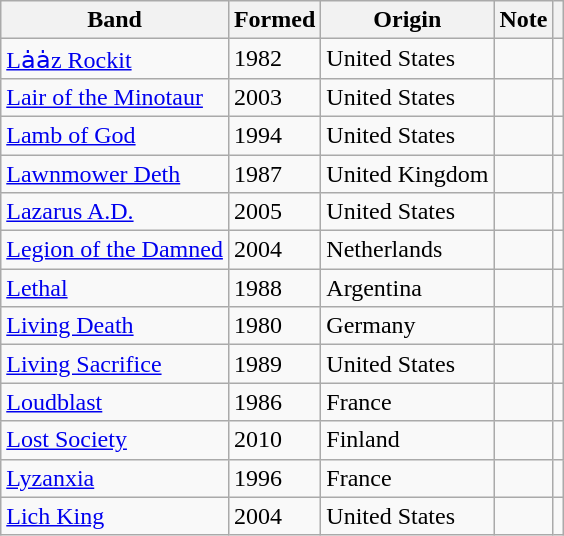<table class="wikitable sortable">
<tr>
<th>Band</th>
<th>Formed</th>
<th>Origin</th>
<th class=unsortable>Note</th>
<th></th>
</tr>
<tr>
<td><a href='#'>Lȧȧz Rockit</a></td>
<td>1982</td>
<td>United States</td>
<td></td>
<td></td>
</tr>
<tr>
<td><a href='#'>Lair of the Minotaur</a></td>
<td>2003</td>
<td>United States</td>
<td></td>
<td></td>
</tr>
<tr>
<td><a href='#'>Lamb of God</a></td>
<td>1994</td>
<td>United States</td>
<td></td>
<td></td>
</tr>
<tr>
<td><a href='#'>Lawnmower Deth</a></td>
<td>1987</td>
<td>United Kingdom</td>
<td></td>
<td></td>
</tr>
<tr>
<td><a href='#'>Lazarus A.D.</a></td>
<td>2005</td>
<td>United States</td>
<td></td>
<td></td>
</tr>
<tr>
<td><a href='#'>Legion of the Damned</a></td>
<td>2004</td>
<td>Netherlands</td>
<td></td>
<td></td>
</tr>
<tr>
<td><a href='#'>Lethal</a></td>
<td>1988</td>
<td>Argentina</td>
<td></td>
<td></td>
</tr>
<tr>
<td><a href='#'>Living Death</a></td>
<td>1980</td>
<td>Germany</td>
<td></td>
<td></td>
</tr>
<tr>
<td><a href='#'>Living Sacrifice</a></td>
<td>1989</td>
<td>United States</td>
<td></td>
<td></td>
</tr>
<tr>
<td><a href='#'>Loudblast</a></td>
<td>1986</td>
<td>France</td>
<td></td>
<td></td>
</tr>
<tr>
<td><a href='#'>Lost Society</a></td>
<td>2010</td>
<td>Finland</td>
<td></td>
<td></td>
</tr>
<tr>
<td><a href='#'>Lyzanxia</a></td>
<td>1996</td>
<td>France</td>
<td></td>
<td></td>
</tr>
<tr>
<td><a href='#'>Lich King</a></td>
<td>2004</td>
<td>United States</td>
<td></td>
<td></td>
</tr>
</table>
